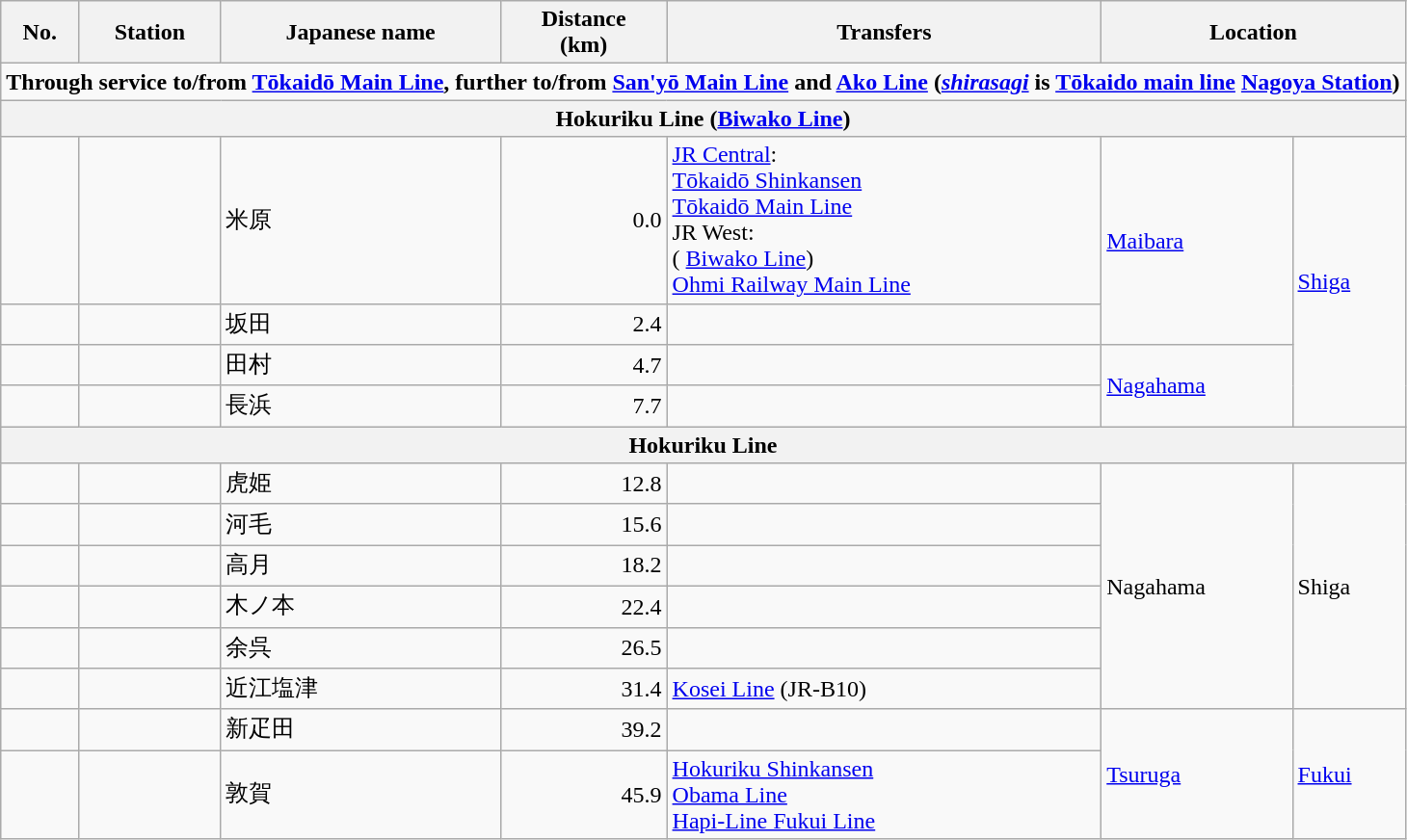<table class="wikitable">
<tr>
<th>No.</th>
<th>Station</th>
<th>Japanese name</th>
<th>Distance<br>(km)</th>
<th>Transfers</th>
<th colspan=2>Location</th>
</tr>
<tr>
<td align=center colspan=7><strong>Through service to/from <a href='#'>Tōkaidō Main Line</a>, further to/from <a href='#'>San'yō Main Line</a> and <a href='#'>Ako Line</a> (<a href='#'><em>shirasagi</em></a> is <a href='#'>Tōkaido main line</a> <a href='#'>Nagoya Station</a>)</strong></td>
</tr>
<tr>
<th colspan=7>Hokuriku Line (<a href='#'>Biwako Line</a>)</th>
</tr>
<tr>
<td></td>
<td></td>
<td>米原</td>
<td align=right>0.0</td>
<td><a href='#'>JR Central</a>: <br> <a href='#'>Tōkaidō Shinkansen</a> <br> <a href='#'>Tōkaidō Main Line</a><br>JR West: <br>( <a href='#'>Biwako Line</a>)<br> <a href='#'>Ohmi Railway Main Line</a></td>
<td rowspan=2><a href='#'>Maibara</a></td>
<td rowspan=4><a href='#'>Shiga</a></td>
</tr>
<tr>
<td></td>
<td></td>
<td>坂田</td>
<td align=right>2.4</td>
<td></td>
</tr>
<tr>
<td></td>
<td></td>
<td>田村</td>
<td align=right>4.7</td>
<td></td>
<td rowspan=2><a href='#'>Nagahama</a></td>
</tr>
<tr>
<td></td>
<td></td>
<td>長浜</td>
<td align=right>7.7</td>
<td></td>
</tr>
<tr>
<th colspan=7>Hokuriku Line</th>
</tr>
<tr>
<td></td>
<td></td>
<td>虎姫</td>
<td align=right>12.8</td>
<td></td>
<td rowspan=6>Nagahama</td>
<td rowspan=6>Shiga</td>
</tr>
<tr>
<td></td>
<td></td>
<td>河毛</td>
<td align=right>15.6</td>
<td></td>
</tr>
<tr>
<td></td>
<td></td>
<td>高月</td>
<td align=right>18.2</td>
<td></td>
</tr>
<tr>
<td></td>
<td></td>
<td>木ノ本</td>
<td align=right>22.4</td>
<td></td>
</tr>
<tr>
<td></td>
<td></td>
<td>余呉</td>
<td align=right>26.5</td>
<td></td>
</tr>
<tr>
<td></td>
<td></td>
<td>近江塩津</td>
<td align=right>31.4</td>
<td> <a href='#'>Kosei Line</a> (JR-B10)</td>
</tr>
<tr>
<td></td>
<td></td>
<td>新疋田</td>
<td align=right>39.2</td>
<td></td>
<td rowspan=2><a href='#'>Tsuruga</a></td>
<td rowspan="2"><a href='#'>Fukui</a></td>
</tr>
<tr>
<td></td>
<td></td>
<td>敦賀</td>
<td align=right>45.9</td>
<td> <a href='#'>Hokuriku Shinkansen</a><br><a href='#'>Obama Line</a><br> <a href='#'>Hapi-Line Fukui Line</a></td>
</tr>
</table>
